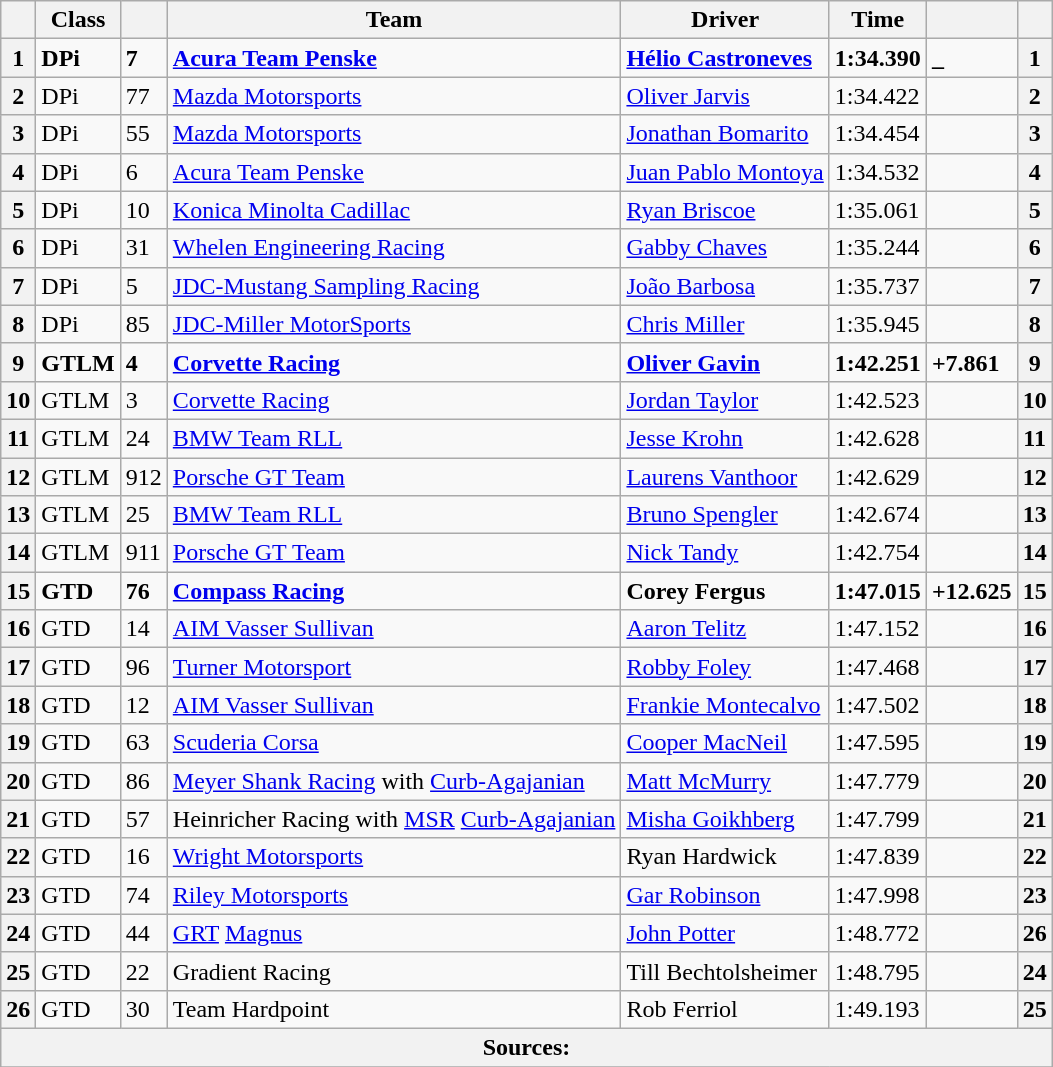<table class="wikitable">
<tr>
<th scope="col"></th>
<th scope="col">Class</th>
<th scope="col"></th>
<th scope="col">Team</th>
<th scope="col">Driver</th>
<th scope="col">Time</th>
<th scope="col"></th>
<th scope="col"></th>
</tr>
<tr style="font-weight:bold">
<th scope="row">1</th>
<td>DPi</td>
<td>7</td>
<td> <a href='#'>Acura Team Penske</a></td>
<td> <a href='#'>Hélio Castroneves</a></td>
<td>1:34.390</td>
<td>_</td>
<th>1</th>
</tr>
<tr>
<th scope="row">2</th>
<td>DPi</td>
<td>77</td>
<td> <a href='#'>Mazda Motorsports</a></td>
<td> <a href='#'>Oliver Jarvis</a></td>
<td>1:34.422</td>
<td></td>
<th>2</th>
</tr>
<tr>
<th scope="row">3</th>
<td>DPi</td>
<td>55</td>
<td> <a href='#'>Mazda Motorsports</a></td>
<td> <a href='#'>Jonathan Bomarito</a></td>
<td>1:34.454</td>
<td></td>
<th>3</th>
</tr>
<tr>
<th scope="row">4</th>
<td>DPi</td>
<td>6</td>
<td> <a href='#'>Acura Team Penske</a></td>
<td> <a href='#'>Juan Pablo Montoya</a></td>
<td>1:34.532</td>
<td></td>
<th>4</th>
</tr>
<tr>
<th scope="row">5</th>
<td>DPi</td>
<td>10</td>
<td><a href='#'>Konica Minolta Cadillac</a></td>
<td> <a href='#'>Ryan Briscoe</a></td>
<td>1:35.061</td>
<td></td>
<th>5</th>
</tr>
<tr>
<th scope="row">6</th>
<td>DPi</td>
<td>31</td>
<td> <a href='#'>Whelen Engineering Racing</a></td>
<td> <a href='#'>Gabby Chaves</a></td>
<td>1:35.244</td>
<td></td>
<th>6</th>
</tr>
<tr>
<th scope="row">7</th>
<td>DPi</td>
<td>5</td>
<td> <a href='#'>JDC-Mustang Sampling Racing</a></td>
<td> <a href='#'>João Barbosa</a></td>
<td>1:35.737</td>
<td></td>
<th>7</th>
</tr>
<tr>
<th scope="row">8</th>
<td>DPi</td>
<td>85</td>
<td> <a href='#'>JDC-Miller MotorSports</a></td>
<td> <a href='#'>Chris Miller</a></td>
<td>1:35.945</td>
<td></td>
<th>8</th>
</tr>
<tr style="font-weight:bold">
<th scope="row">9</th>
<td>GTLM</td>
<td>4</td>
<td> <a href='#'>Corvette Racing</a></td>
<td> <a href='#'>Oliver Gavin</a></td>
<td>1:42.251</td>
<td>+7.861</td>
<th>9</th>
</tr>
<tr>
<th scope="row">10</th>
<td>GTLM</td>
<td>3</td>
<td> <a href='#'>Corvette Racing</a></td>
<td> <a href='#'>Jordan Taylor</a></td>
<td>1:42.523</td>
<td></td>
<th>10</th>
</tr>
<tr>
<th scope="row">11</th>
<td>GTLM</td>
<td>24</td>
<td> <a href='#'>BMW Team RLL</a></td>
<td> <a href='#'>Jesse Krohn</a></td>
<td>1:42.628</td>
<td></td>
<th>11</th>
</tr>
<tr>
<th scope="row">12</th>
<td>GTLM</td>
<td>912</td>
<td> <a href='#'>Porsche GT Team</a></td>
<td> <a href='#'>Laurens Vanthoor</a></td>
<td>1:42.629</td>
<td></td>
<th>12</th>
</tr>
<tr>
<th scope="row">13</th>
<td>GTLM</td>
<td>25</td>
<td> <a href='#'>BMW Team RLL</a></td>
<td> <a href='#'>Bruno Spengler</a></td>
<td>1:42.674</td>
<td></td>
<th>13</th>
</tr>
<tr>
<th scope="row">14</th>
<td>GTLM</td>
<td>911</td>
<td> <a href='#'>Porsche GT Team</a></td>
<td> <a href='#'>Nick Tandy</a></td>
<td>1:42.754</td>
<td></td>
<th>14</th>
</tr>
<tr style="font-weight:bold">
<th scope="row">15</th>
<td>GTD</td>
<td>76</td>
<td> <a href='#'>Compass Racing</a></td>
<td> Corey Fergus</td>
<td>1:47.015</td>
<td>+12.625</td>
<th>15</th>
</tr>
<tr>
<th scope="row">16</th>
<td>GTD</td>
<td>14</td>
<td> <a href='#'>AIM Vasser Sullivan</a></td>
<td> <a href='#'>Aaron Telitz</a></td>
<td>1:47.152</td>
<td></td>
<th>16</th>
</tr>
<tr>
<th scope="row">17</th>
<td>GTD</td>
<td>96</td>
<td> <a href='#'>Turner Motorsport</a></td>
<td> <a href='#'>Robby Foley</a></td>
<td>1:47.468</td>
<td></td>
<th>17</th>
</tr>
<tr>
<th scope="row">18</th>
<td>GTD</td>
<td>12</td>
<td> <a href='#'>AIM Vasser Sullivan</a></td>
<td> <a href='#'>Frankie Montecalvo</a></td>
<td>1:47.502</td>
<td></td>
<th>18</th>
</tr>
<tr>
<th scope="row">19</th>
<td>GTD</td>
<td>63</td>
<td> <a href='#'>Scuderia Corsa</a></td>
<td> <a href='#'>Cooper MacNeil</a></td>
<td>1:47.595</td>
<td></td>
<th>19</th>
</tr>
<tr>
<th scope="row">20</th>
<td>GTD</td>
<td>86</td>
<td> <a href='#'>Meyer Shank Racing</a> with <a href='#'>Curb-Agajanian</a></td>
<td> <a href='#'>Matt McMurry</a></td>
<td>1:47.779</td>
<td></td>
<th>20</th>
</tr>
<tr>
<th scope="row">21</th>
<td>GTD</td>
<td>57</td>
<td> Heinricher Racing with <a href='#'>MSR</a> <a href='#'>Curb-Agajanian</a></td>
<td> <a href='#'>Misha Goikhberg</a></td>
<td>1:47.799</td>
<td></td>
<th>21</th>
</tr>
<tr>
<th scope="row">22</th>
<td>GTD</td>
<td>16</td>
<td> <a href='#'>Wright Motorsports</a></td>
<td> Ryan Hardwick</td>
<td>1:47.839</td>
<td></td>
<th>22</th>
</tr>
<tr>
<th scope="row">23</th>
<td>GTD</td>
<td>74</td>
<td> <a href='#'>Riley Motorsports</a></td>
<td> <a href='#'>Gar Robinson</a></td>
<td>1:47.998</td>
<td></td>
<th>23</th>
</tr>
<tr>
<th scope="row">24</th>
<td>GTD</td>
<td>44</td>
<td> <a href='#'>GRT</a> <a href='#'>Magnus</a></td>
<td> <a href='#'>John Potter</a></td>
<td>1:48.772</td>
<td></td>
<th>26</th>
</tr>
<tr>
<th scope="row">25</th>
<td>GTD</td>
<td>22</td>
<td> Gradient Racing</td>
<td> Till Bechtolsheimer</td>
<td>1:48.795</td>
<td></td>
<th>24</th>
</tr>
<tr>
<th scope="row">26</th>
<td>GTD</td>
<td>30</td>
<td> Team Hardpoint</td>
<td> Rob Ferriol</td>
<td>1:49.193</td>
<td></td>
<th>25</th>
</tr>
<tr>
<th colspan="8">Sources:</th>
</tr>
<tr>
</tr>
</table>
